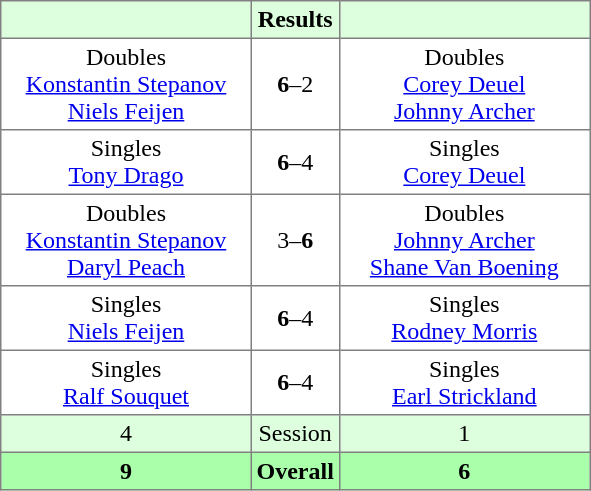<table border="1" cellpadding="3" style="border-collapse: collapse;">
<tr bgcolor="#ddffdd">
<th width="160"></th>
<th>Results</th>
<th width="160"></th>
</tr>
<tr>
<td align="center">Doubles<br><a href='#'>Konstantin Stepanov</a><br><a href='#'>Niels Feijen</a></td>
<td align="center"><strong>6</strong>–2</td>
<td align="center">Doubles<br><a href='#'>Corey Deuel</a><br><a href='#'>Johnny Archer</a></td>
</tr>
<tr>
<td align="center">Singles<br><a href='#'>Tony Drago</a></td>
<td align="center"><strong>6</strong>–4</td>
<td align="center">Singles<br><a href='#'>Corey Deuel</a></td>
</tr>
<tr>
<td align="center">Doubles<br><a href='#'>Konstantin Stepanov</a><br><a href='#'>Daryl Peach</a></td>
<td align="center">3–<strong>6</strong></td>
<td align="center">Doubles<br><a href='#'>Johnny Archer</a><br><a href='#'>Shane Van Boening</a></td>
</tr>
<tr>
<td align="center">Singles<br><a href='#'>Niels Feijen</a></td>
<td align="center"><strong>6</strong>–4</td>
<td align="center">Singles<br><a href='#'>Rodney Morris</a></td>
</tr>
<tr>
<td align="center">Singles<br><a href='#'>Ralf Souquet</a></td>
<td align="center"><strong>6</strong>–4</td>
<td align="center">Singles<br><a href='#'>Earl Strickland</a></td>
</tr>
<tr bgcolor="#ddffdd">
<td align="center">4</td>
<td align="center">Session</td>
<td align="center">1</td>
</tr>
<tr bgcolor="#aaffaa">
<th align="center">9</th>
<th align="center">Overall</th>
<th align="center">6</th>
</tr>
</table>
